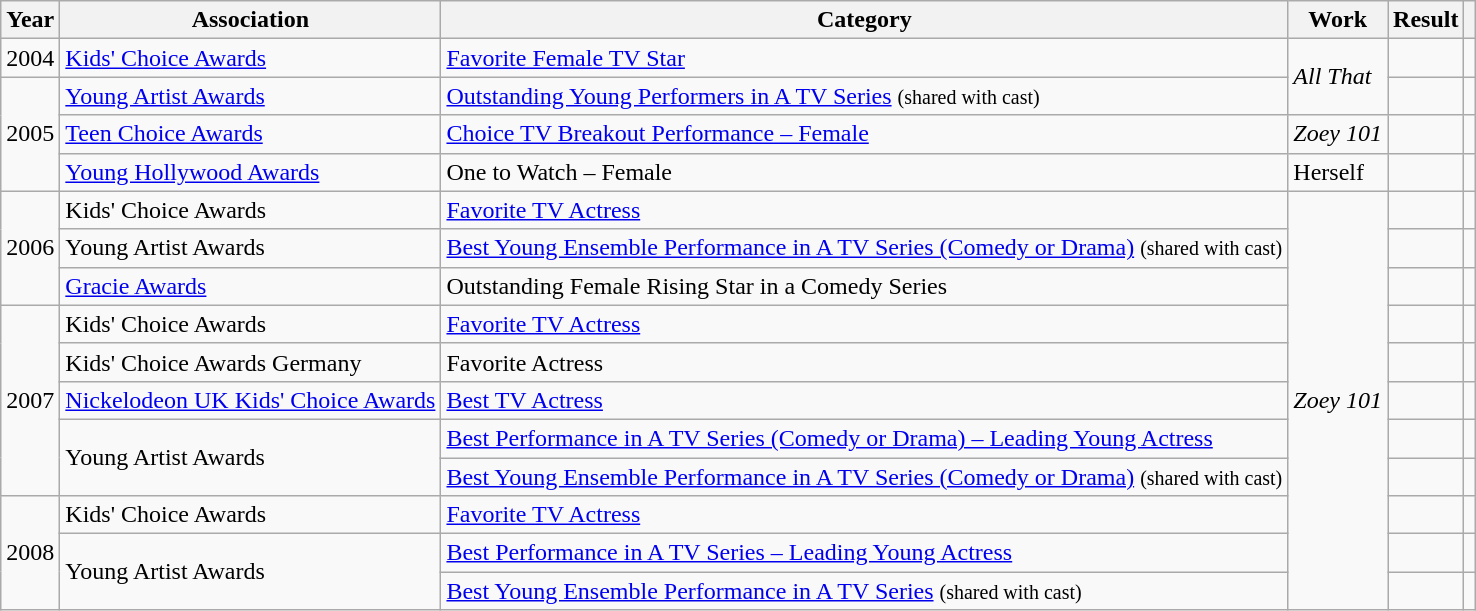<table class="wikitable">
<tr>
<th>Year</th>
<th>Association</th>
<th>Category</th>
<th>Work</th>
<th>Result</th>
<th></th>
</tr>
<tr>
<td>2004</td>
<td><a href='#'>Kids' Choice Awards</a></td>
<td><a href='#'>Favorite Female TV Star</a></td>
<td rowspan=2><em>All That</em></td>
<td></td>
<td></td>
</tr>
<tr>
<td rowspan=3>2005</td>
<td><a href='#'>Young Artist Awards</a></td>
<td><a href='#'>Outstanding Young Performers in A TV Series</a> <small>(shared with cast)</small></td>
<td></td>
<td></td>
</tr>
<tr>
<td><a href='#'>Teen Choice Awards</a></td>
<td><a href='#'>Choice TV Breakout Performance – Female</a></td>
<td><em>Zoey 101</em></td>
<td></td>
<td></td>
</tr>
<tr>
<td><a href='#'>Young Hollywood Awards</a></td>
<td>One to Watch – Female</td>
<td>Herself</td>
<td></td>
<td></td>
</tr>
<tr>
<td rowspan="3">2006</td>
<td>Kids' Choice Awards</td>
<td><a href='#'>Favorite TV Actress</a></td>
<td rowspan="11"><em>Zoey 101</em></td>
<td></td>
<td></td>
</tr>
<tr>
<td>Young Artist Awards</td>
<td><a href='#'>Best Young Ensemble Performance in A TV Series (Comedy or Drama)</a> <small>(shared with cast)</small></td>
<td></td>
<td></td>
</tr>
<tr>
<td><a href='#'>Gracie Awards</a></td>
<td>Outstanding Female Rising Star in a Comedy Series</td>
<td></td>
<td></td>
</tr>
<tr>
<td rowspan=5>2007</td>
<td>Kids' Choice Awards</td>
<td><a href='#'>Favorite TV Actress</a></td>
<td></td>
<td></td>
</tr>
<tr>
<td>Kids' Choice Awards Germany</td>
<td>Favorite Actress</td>
<td></td>
<td></td>
</tr>
<tr>
<td><a href='#'>Nickelodeon UK Kids' Choice Awards</a></td>
<td><a href='#'>Best TV Actress</a></td>
<td></td>
<td></td>
</tr>
<tr>
<td rowspan=2>Young Artist Awards</td>
<td><a href='#'>Best Performance in A TV Series (Comedy or Drama) – Leading Young Actress</a></td>
<td></td>
<td></td>
</tr>
<tr>
<td><a href='#'>Best Young Ensemble Performance in A TV Series (Comedy or Drama)</a> <small>(shared with cast)</small></td>
<td></td>
<td></td>
</tr>
<tr>
<td rowspan=3>2008</td>
<td>Kids' Choice Awards</td>
<td><a href='#'>Favorite TV Actress</a></td>
<td></td>
<td></td>
</tr>
<tr>
<td rowspan=2>Young Artist Awards</td>
<td><a href='#'>Best Performance in A TV Series – Leading Young Actress</a></td>
<td></td>
<td></td>
</tr>
<tr>
<td><a href='#'>Best Young Ensemble Performance in A TV Series</a> <small>(shared with cast)</small></td>
<td></td>
<td></td>
</tr>
</table>
